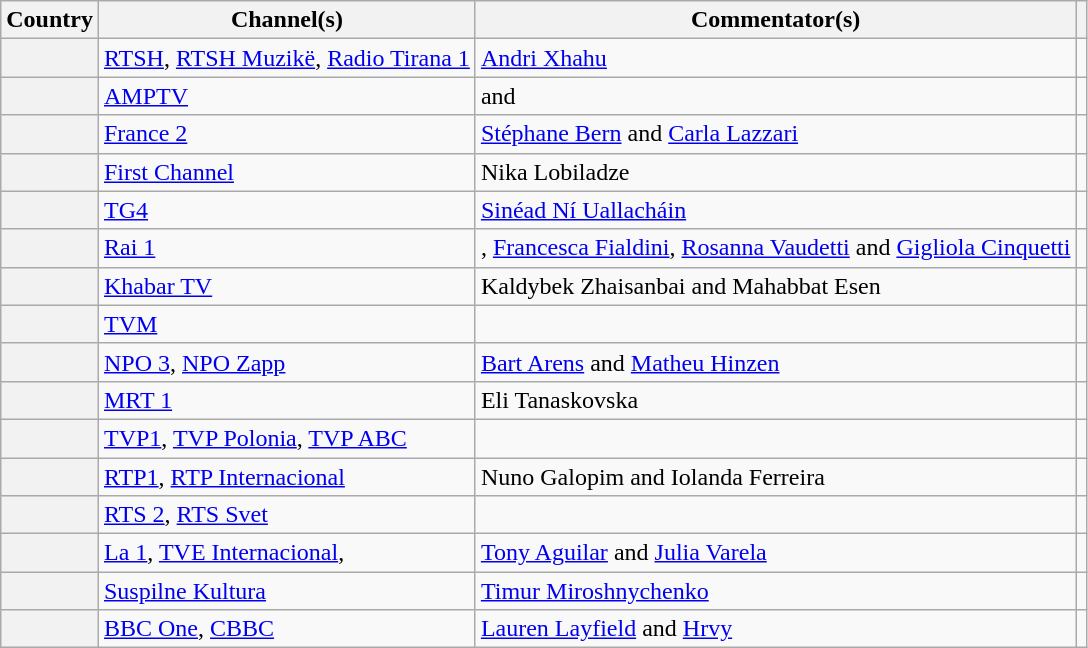<table class="wikitable plainrowheaders">
<tr>
<th scope="col">Country</th>
<th scope="col">Channel(s)</th>
<th scope="col">Commentator(s)</th>
<th scope="col"></th>
</tr>
<tr>
<th scope="row"></th>
<td><a href='#'>RTSH</a>, <a href='#'>RTSH Muzikë</a>, <a href='#'>Radio Tirana 1</a></td>
<td><a href='#'>Andri Xhahu</a></td>
<td></td>
</tr>
<tr>
<th scope="row"></th>
<td><a href='#'>AMPTV</a></td>
<td> and </td>
<td></td>
</tr>
<tr>
<th scope="row"></th>
<td><a href='#'>France 2</a></td>
<td><a href='#'>Stéphane Bern</a> and <a href='#'>Carla Lazzari</a></td>
<td></td>
</tr>
<tr>
<th scope="row"></th>
<td><a href='#'>First Channel</a></td>
<td>Nika Lobiladze</td>
<td></td>
</tr>
<tr>
<th scope="row"></th>
<td><a href='#'>TG4</a></td>
<td><a href='#'>Sinéad Ní Uallacháin</a></td>
<td></td>
</tr>
<tr>
<th scope="row"></th>
<td><a href='#'>Rai 1</a></td>
<td>, <a href='#'>Francesca Fialdini</a>, <a href='#'>Rosanna Vaudetti</a> and <a href='#'>Gigliola Cinquetti</a></td>
<td></td>
</tr>
<tr>
<th scope="row"></th>
<td><a href='#'>Khabar TV</a></td>
<td>Kaldybek Zhaisanbai and Mahabbat Esen</td>
<td></td>
</tr>
<tr>
<th scope="row"></th>
<td><a href='#'>TVM</a></td>
<td></td>
<td></td>
</tr>
<tr>
<th scope="row"></th>
<td><a href='#'>NPO 3</a>, <a href='#'>NPO Zapp</a></td>
<td><a href='#'>Bart Arens</a> and <a href='#'>Matheu Hinzen</a></td>
<td></td>
</tr>
<tr>
<th scope="row"></th>
<td><a href='#'>MRT 1</a></td>
<td>Eli Tanaskovska</td>
<td></td>
</tr>
<tr>
<th scope="row"></th>
<td><a href='#'>TVP1</a>, <a href='#'>TVP Polonia</a>, <a href='#'>TVP ABC</a></td>
<td></td>
<td></td>
</tr>
<tr>
<th scope="row"></th>
<td><a href='#'>RTP1</a>, <a href='#'>RTP Internacional</a></td>
<td>Nuno Galopim and Iolanda Ferreira</td>
<td></td>
</tr>
<tr>
<th scope="row"></th>
<td><a href='#'>RTS 2</a>, <a href='#'>RTS Svet</a></td>
<td></td>
<td></td>
</tr>
<tr>
<th scope="row"></th>
<td><a href='#'>La 1</a>, <a href='#'>TVE Internacional</a>, </td>
<td><a href='#'>Tony Aguilar</a> and <a href='#'>Julia Varela</a></td>
<td></td>
</tr>
<tr>
<th scope="row"></th>
<td><a href='#'>Suspilne Kultura</a></td>
<td><a href='#'>Timur Miroshnychenko</a></td>
<td></td>
</tr>
<tr>
<th scope="row"></th>
<td><a href='#'>BBC One</a>, <a href='#'>CBBC</a></td>
<td><a href='#'>Lauren Layfield</a> and <a href='#'>Hrvy</a></td>
<td></td>
</tr>
</table>
